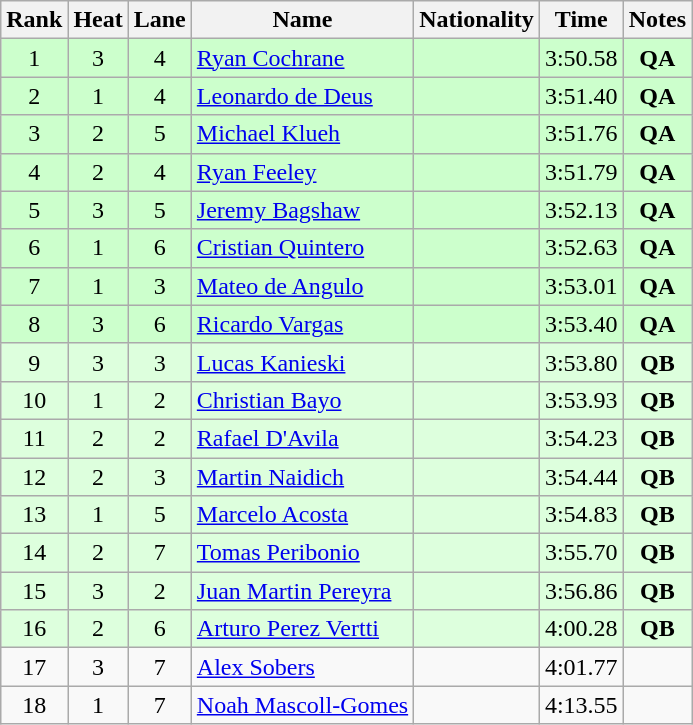<table class="wikitable sortable" style="text-align:center">
<tr>
<th>Rank</th>
<th>Heat</th>
<th>Lane</th>
<th>Name</th>
<th>Nationality</th>
<th>Time</th>
<th>Notes</th>
</tr>
<tr bgcolor=ccffcc>
<td>1</td>
<td>3</td>
<td>4</td>
<td align=left><a href='#'>Ryan Cochrane</a></td>
<td align=left></td>
<td>3:50.58</td>
<td><strong>QA</strong></td>
</tr>
<tr bgcolor=ccffcc>
<td>2</td>
<td>1</td>
<td>4</td>
<td align=left><a href='#'>Leonardo de Deus</a></td>
<td align=left></td>
<td>3:51.40</td>
<td><strong>QA</strong></td>
</tr>
<tr bgcolor=ccffcc>
<td>3</td>
<td>2</td>
<td>5</td>
<td align=left><a href='#'>Michael Klueh</a></td>
<td align=left></td>
<td>3:51.76</td>
<td><strong>QA</strong></td>
</tr>
<tr bgcolor=ccffcc>
<td>4</td>
<td>2</td>
<td>4</td>
<td align=left><a href='#'>Ryan Feeley</a></td>
<td align=left></td>
<td>3:51.79</td>
<td><strong>QA</strong></td>
</tr>
<tr bgcolor=ccffcc>
<td>5</td>
<td>3</td>
<td>5</td>
<td align=left><a href='#'>Jeremy Bagshaw</a></td>
<td align=left></td>
<td>3:52.13</td>
<td><strong>QA</strong></td>
</tr>
<tr bgcolor=ccffcc>
<td>6</td>
<td>1</td>
<td>6</td>
<td align=left><a href='#'>Cristian Quintero</a></td>
<td align=left></td>
<td>3:52.63</td>
<td><strong>QA</strong></td>
</tr>
<tr bgcolor=ccffcc>
<td>7</td>
<td>1</td>
<td>3</td>
<td align=left><a href='#'>Mateo de Angulo</a></td>
<td align=left></td>
<td>3:53.01</td>
<td><strong>QA</strong></td>
</tr>
<tr bgcolor=ccffcc>
<td>8</td>
<td>3</td>
<td>6</td>
<td align=left><a href='#'>Ricardo Vargas</a></td>
<td align=left></td>
<td>3:53.40</td>
<td><strong>QA</strong></td>
</tr>
<tr bgcolor=ddffdd>
<td>9</td>
<td>3</td>
<td>3</td>
<td align=left><a href='#'>Lucas Kanieski</a></td>
<td align=left></td>
<td>3:53.80</td>
<td><strong>QB</strong></td>
</tr>
<tr bgcolor=ddffdd>
<td>10</td>
<td>1</td>
<td>2</td>
<td align=left><a href='#'>Christian Bayo</a></td>
<td align=left></td>
<td>3:53.93</td>
<td><strong>QB</strong></td>
</tr>
<tr bgcolor=ddffdd>
<td>11</td>
<td>2</td>
<td>2</td>
<td align=left><a href='#'>Rafael D'Avila</a></td>
<td align=left></td>
<td>3:54.23</td>
<td><strong>QB</strong></td>
</tr>
<tr bgcolor=ddffdd>
<td>12</td>
<td>2</td>
<td>3</td>
<td align=left><a href='#'>Martin Naidich</a></td>
<td align=left></td>
<td>3:54.44</td>
<td><strong>QB</strong></td>
</tr>
<tr bgcolor=ddffdd>
<td>13</td>
<td>1</td>
<td>5</td>
<td align=left><a href='#'>Marcelo Acosta</a></td>
<td align=left></td>
<td>3:54.83</td>
<td><strong>QB</strong></td>
</tr>
<tr bgcolor=ddffdd>
<td>14</td>
<td>2</td>
<td>7</td>
<td align=left><a href='#'>Tomas Peribonio</a></td>
<td align=left></td>
<td>3:55.70</td>
<td><strong>QB</strong></td>
</tr>
<tr bgcolor=ddffdd>
<td>15</td>
<td>3</td>
<td>2</td>
<td align=left><a href='#'>Juan Martin Pereyra</a></td>
<td align=left></td>
<td>3:56.86</td>
<td><strong>QB</strong></td>
</tr>
<tr bgcolor=ddffdd>
<td>16</td>
<td>2</td>
<td>6</td>
<td align=left><a href='#'>Arturo Perez Vertti</a></td>
<td align=left></td>
<td>4:00.28</td>
<td><strong>QB</strong></td>
</tr>
<tr>
<td>17</td>
<td>3</td>
<td>7</td>
<td align=left><a href='#'>Alex Sobers</a></td>
<td align=left></td>
<td>4:01.77</td>
<td></td>
</tr>
<tr>
<td>18</td>
<td>1</td>
<td>7</td>
<td align=left><a href='#'>Noah Mascoll-Gomes</a></td>
<td align=left></td>
<td>4:13.55</td>
<td></td>
</tr>
</table>
